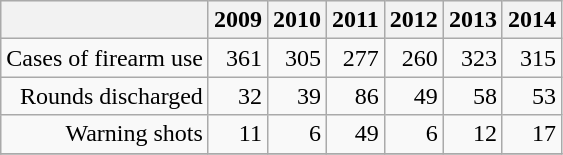<table class="wikitable" style="text-align: right">
<tr style="background:#ececec;">
<th></th>
<th>2009</th>
<th>2010</th>
<th>2011</th>
<th>2012</th>
<th>2013</th>
<th>2014</th>
</tr>
<tr>
<td>Cases of firearm use</td>
<td>361</td>
<td>305</td>
<td>277</td>
<td>260</td>
<td>323</td>
<td>315</td>
</tr>
<tr>
<td>Rounds discharged</td>
<td>32</td>
<td>39</td>
<td>86</td>
<td>49</td>
<td>58</td>
<td>53</td>
</tr>
<tr>
<td>Warning shots</td>
<td>11</td>
<td>6</td>
<td>49</td>
<td>6</td>
<td>12</td>
<td>17</td>
</tr>
<tr>
</tr>
</table>
